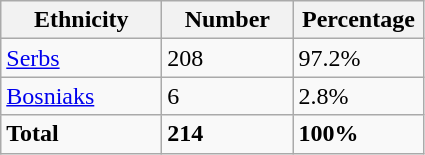<table class="wikitable">
<tr>
<th width="100px">Ethnicity</th>
<th width="80px">Number</th>
<th width="80px">Percentage</th>
</tr>
<tr>
<td><a href='#'>Serbs</a></td>
<td>208</td>
<td>97.2%</td>
</tr>
<tr>
<td><a href='#'>Bosniaks</a></td>
<td>6</td>
<td>2.8%</td>
</tr>
<tr>
<td><strong>Total</strong></td>
<td><strong>214</strong></td>
<td><strong>100%</strong></td>
</tr>
</table>
